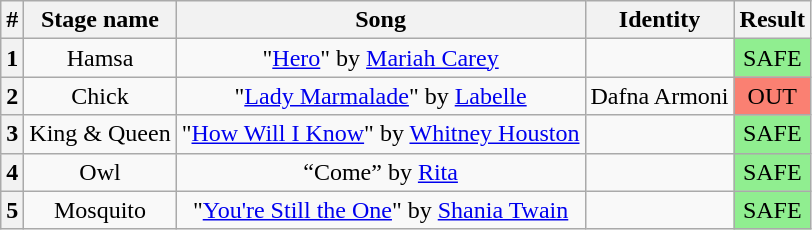<table class="wikitable plainrowheaders" style="text-align: center;">
<tr>
<th>#</th>
<th>Stage name</th>
<th>Song</th>
<th>Identity</th>
<th>Result</th>
</tr>
<tr>
<th>1</th>
<td>Hamsa</td>
<td>"<a href='#'>Hero</a>" by <a href='#'>Mariah Carey</a></td>
<td></td>
<td bgcolor="lightgreen">SAFE</td>
</tr>
<tr>
<th>2</th>
<td>Chick</td>
<td>"<a href='#'>Lady Marmalade</a>" by <a href='#'>Labelle</a></td>
<td>Dafna Armoni</td>
<td bgcolor="salmon">OUT</td>
</tr>
<tr>
<th>3</th>
<td>King & Queen</td>
<td>"<a href='#'>How Will I Know</a>" by <a href='#'>Whitney Houston</a></td>
<td></td>
<td bgcolor="lightgreen">SAFE</td>
</tr>
<tr>
<th>4</th>
<td>Owl</td>
<td>“Come” by <a href='#'>Rita</a></td>
<td></td>
<td bgcolor="lightgreen">SAFE</td>
</tr>
<tr>
<th>5</th>
<td>Mosquito</td>
<td>"<a href='#'>You're Still the One</a>" by <a href='#'>Shania Twain</a></td>
<td></td>
<td bgcolor="lightgreen">SAFE</td>
</tr>
</table>
